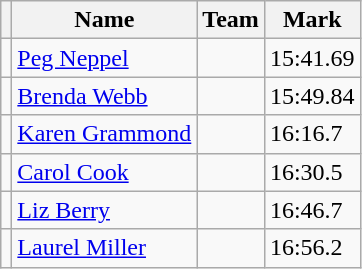<table class=wikitable>
<tr>
<th></th>
<th>Name</th>
<th>Team</th>
<th>Mark</th>
</tr>
<tr>
<td></td>
<td><a href='#'>Peg Neppel</a></td>
<td></td>
<td>15:41.69 </td>
</tr>
<tr>
<td></td>
<td><a href='#'>Brenda Webb</a></td>
<td></td>
<td>15:49.84</td>
</tr>
<tr>
<td></td>
<td><a href='#'>Karen Grammond</a></td>
<td></td>
<td>16:16.7</td>
</tr>
<tr>
<td></td>
<td><a href='#'>Carol Cook</a></td>
<td></td>
<td>16:30.5</td>
</tr>
<tr>
<td></td>
<td><a href='#'>Liz Berry</a></td>
<td></td>
<td>16:46.7</td>
</tr>
<tr>
<td></td>
<td><a href='#'>Laurel Miller</a></td>
<td></td>
<td>16:56.2</td>
</tr>
</table>
